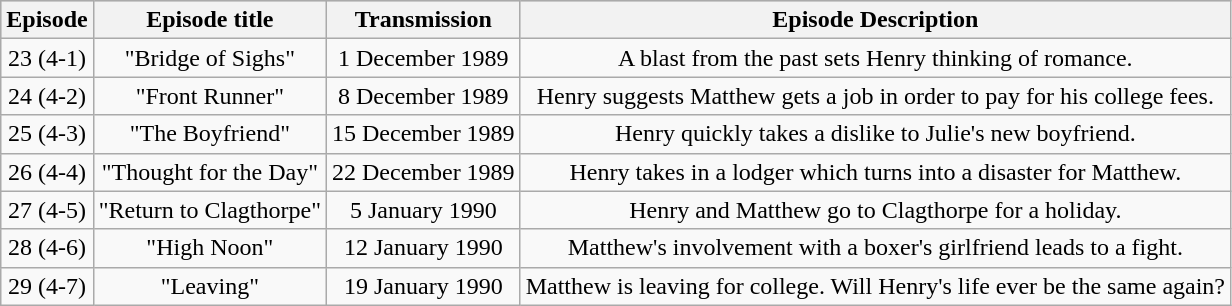<table class="wikitable" style="text-align: center;">
<tr bgcolor="#CCCCCC">
<th>Episode</th>
<th>Episode title</th>
<th>Transmission</th>
<th>Episode Description</th>
</tr>
<tr>
<td>23  (4-1)</td>
<td>"Bridge of Sighs"</td>
<td>1 December 1989</td>
<td>A blast from the past sets Henry thinking of romance.</td>
</tr>
<tr>
<td>24  (4-2)</td>
<td>"Front Runner"</td>
<td>8 December 1989</td>
<td>Henry suggests Matthew gets a job in order to pay for his college fees.</td>
</tr>
<tr>
<td>25  (4-3)</td>
<td>"The Boyfriend"</td>
<td>15 December 1989</td>
<td>Henry quickly takes a dislike to Julie's new boyfriend.</td>
</tr>
<tr>
<td>26  (4-4)</td>
<td>"Thought for the Day"</td>
<td>22 December 1989</td>
<td>Henry takes in a lodger which turns into a disaster for Matthew.</td>
</tr>
<tr>
<td>27  (4-5)</td>
<td>"Return to Clagthorpe"</td>
<td>5 January 1990</td>
<td>Henry and Matthew go to Clagthorpe for a holiday.</td>
</tr>
<tr>
<td>28  (4-6)</td>
<td>"High Noon"</td>
<td>12 January 1990</td>
<td>Matthew's involvement with a boxer's girlfriend leads to a fight.</td>
</tr>
<tr>
<td>29  (4-7)</td>
<td>"Leaving"</td>
<td>19 January 1990</td>
<td>Matthew is leaving for college. Will Henry's life ever be the same again?</td>
</tr>
</table>
